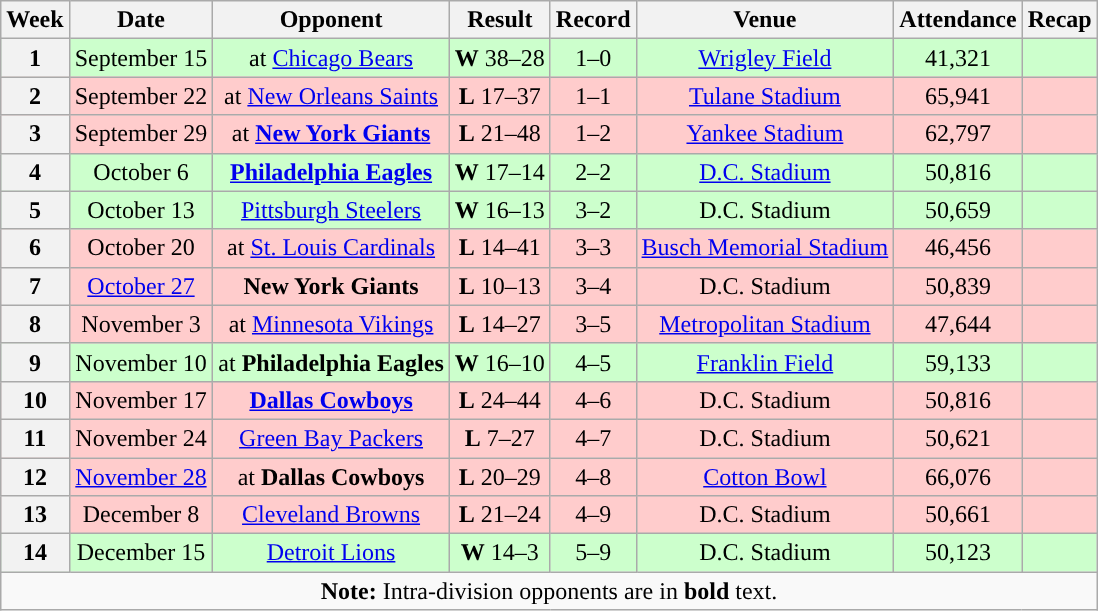<table class="wikitable" style="text-align:center">
<tr>
<th>Week</th>
<th>Date</th>
<th>Opponent</th>
<th>Result</th>
<th>Record</th>
<th>Venue</th>
<th>Attendance</th>
<th>Recap</th>
</tr>
<tr style="background:#cfc">
<th>1</th>
<td>September 15</td>
<td>at <a href='#'>Chicago Bears</a></td>
<td><strong>W</strong> 38–28</td>
<td>1–0</td>
<td><a href='#'>Wrigley Field</a></td>
<td>41,321</td>
<td></td>
</tr>
<tr style="background:#fcc">
<th>2</th>
<td>September 22</td>
<td>at <a href='#'>New Orleans Saints</a></td>
<td><strong>L</strong> 17–37</td>
<td>1–1</td>
<td><a href='#'>Tulane Stadium</a></td>
<td>65,941</td>
<td></td>
</tr>
<tr style="background:#fcc">
<th>3</th>
<td>September 29</td>
<td>at <strong><a href='#'>New York Giants</a></strong></td>
<td><strong>L</strong> 21–48</td>
<td>1–2</td>
<td><a href='#'>Yankee Stadium</a></td>
<td>62,797</td>
<td></td>
</tr>
<tr style="background:#cfc">
<th>4</th>
<td>October 6</td>
<td><strong><a href='#'>Philadelphia Eagles</a></strong></td>
<td><strong>W</strong> 17–14</td>
<td>2–2</td>
<td><a href='#'>D.C. Stadium</a></td>
<td>50,816</td>
<td></td>
</tr>
<tr style="background:#cfc">
<th>5</th>
<td>October 13</td>
<td><a href='#'>Pittsburgh Steelers</a></td>
<td><strong>W</strong> 16–13</td>
<td>3–2</td>
<td>D.C. Stadium</td>
<td>50,659</td>
<td></td>
</tr>
<tr style="background:#fcc">
<th>6</th>
<td>October 20</td>
<td>at <a href='#'>St. Louis Cardinals</a></td>
<td><strong>L</strong> 14–41</td>
<td>3–3</td>
<td><a href='#'>Busch Memorial Stadium</a></td>
<td>46,456</td>
<td></td>
</tr>
<tr style="background:#fcc">
<th>7</th>
<td><a href='#'>October 27</a></td>
<td><strong>New York Giants</strong></td>
<td><strong>L</strong> 10–13</td>
<td>3–4</td>
<td>D.C. Stadium</td>
<td>50,839</td>
<td></td>
</tr>
<tr style="background:#fcc">
<th>8</th>
<td>November 3</td>
<td>at <a href='#'>Minnesota Vikings</a></td>
<td><strong>L</strong> 14–27</td>
<td>3–5</td>
<td><a href='#'>Metropolitan Stadium</a></td>
<td>47,644</td>
<td></td>
</tr>
<tr style="background:#cfc">
<th>9</th>
<td>November 10</td>
<td>at <strong>Philadelphia Eagles</strong></td>
<td><strong>W</strong> 16–10</td>
<td>4–5</td>
<td><a href='#'>Franklin Field</a></td>
<td>59,133</td>
<td></td>
</tr>
<tr style="background:#fcc">
<th>10</th>
<td>November 17</td>
<td><strong><a href='#'>Dallas Cowboys</a></strong></td>
<td><strong>L</strong> 24–44</td>
<td>4–6</td>
<td>D.C. Stadium</td>
<td>50,816</td>
<td></td>
</tr>
<tr style="background:#fcc">
<th>11</th>
<td>November 24</td>
<td><a href='#'>Green Bay Packers</a></td>
<td><strong>L</strong> 7–27</td>
<td>4–7</td>
<td>D.C. Stadium</td>
<td>50,621</td>
<td></td>
</tr>
<tr style="background:#fcc">
<th>12</th>
<td><a href='#'>November 28</a></td>
<td>at <strong>Dallas Cowboys</strong></td>
<td><strong>L</strong> 20–29</td>
<td>4–8</td>
<td><a href='#'>Cotton Bowl</a></td>
<td>66,076</td>
<td></td>
</tr>
<tr style="background:#fcc">
<th>13</th>
<td>December 8</td>
<td><a href='#'>Cleveland Browns</a></td>
<td><strong>L</strong> 21–24</td>
<td>4–9</td>
<td>D.C. Stadium</td>
<td>50,661</td>
<td></td>
</tr>
<tr style="background:#cfc">
<th>14</th>
<td>December 15</td>
<td><a href='#'>Detroit Lions</a></td>
<td><strong>W</strong> 14–3</td>
<td>5–9</td>
<td>D.C. Stadium</td>
<td>50,123</td>
<td></td>
</tr>
<tr>
<td colspan="8"><strong>Note:</strong> Intra-division opponents are in <strong>bold</strong> text.</td>
</tr>
</table>
